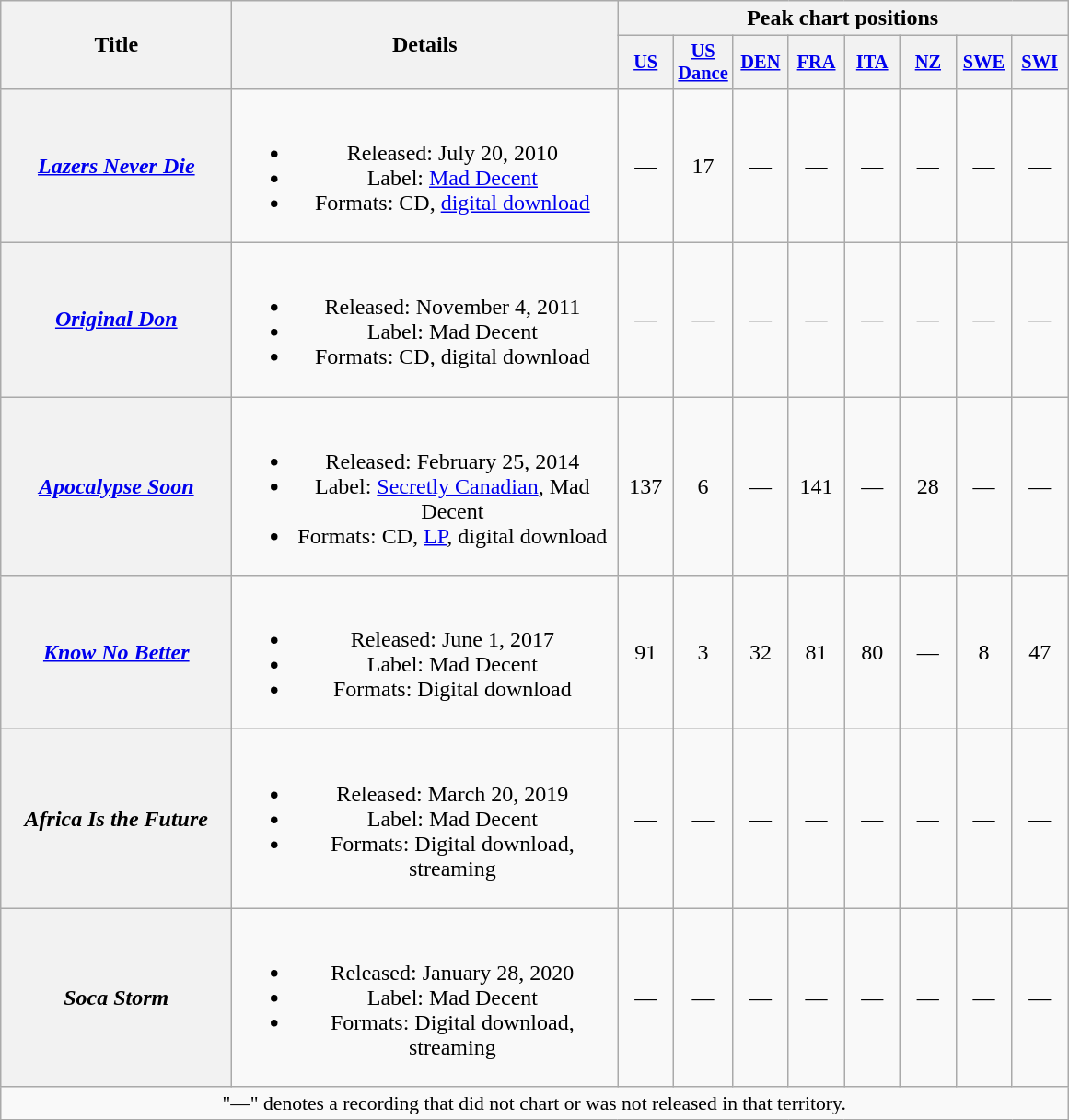<table class="wikitable plainrowheaders" style="text-align:center;">
<tr>
<th scope="col" rowspan="2" style="width:10em;">Title</th>
<th scope="col" rowspan="2" style="width:17em;">Details</th>
<th scope="col" colspan="8">Peak chart positions</th>
</tr>
<tr>
<th scope="col" style="width:2.5em;font-size:85%;"><a href='#'>US</a><br></th>
<th scope="col" style="width:2.5em;font-size:85%;"><a href='#'>US<br>Dance</a><br></th>
<th scope="col" style="width:2.5em;font-size:85%;"><a href='#'>DEN</a></th>
<th scope="col" style="width:2.5em;font-size:85%;"><a href='#'>FRA</a><br></th>
<th scope="col" style="width:2.5em;font-size:85%;"><a href='#'>ITA</a></th>
<th scope="col" style="width:2.5em;font-size:85%;"><a href='#'>NZ</a><br></th>
<th scope="col" style="width:2.5em;font-size:85%;"><a href='#'>SWE</a></th>
<th scope="col" style="width:2.5em;font-size:85%;"><a href='#'>SWI</a></th>
</tr>
<tr>
<th scope="row"><em><a href='#'>Lazers Never Die</a></em></th>
<td><br><ul><li>Released: July 20, 2010</li><li>Label: <a href='#'>Mad Decent</a></li><li>Formats: CD, <a href='#'>digital download</a></li></ul></td>
<td>—</td>
<td>17</td>
<td>—</td>
<td>—</td>
<td>—</td>
<td>—</td>
<td>—</td>
<td>—</td>
</tr>
<tr>
<th scope="row"><em><a href='#'>Original Don</a></em></th>
<td><br><ul><li>Released: November 4, 2011</li><li>Label: Mad Decent</li><li>Formats: CD, digital download</li></ul></td>
<td>—</td>
<td>—</td>
<td>—</td>
<td>—</td>
<td>—</td>
<td>—</td>
<td>—</td>
<td>—</td>
</tr>
<tr>
<th scope="row"><em><a href='#'>Apocalypse Soon</a></em></th>
<td><br><ul><li>Released: February 25, 2014</li><li>Label: <a href='#'>Secretly Canadian</a>, Mad Decent</li><li>Formats: CD, <a href='#'>LP</a>, digital download</li></ul></td>
<td>137</td>
<td>6</td>
<td>—</td>
<td>141</td>
<td>—</td>
<td>28</td>
<td>—</td>
<td>—</td>
</tr>
<tr>
<th scope="row"><em><a href='#'>Know No Better</a></em></th>
<td><br><ul><li>Released: June 1, 2017</li><li>Label: Mad Decent</li><li>Formats: Digital download</li></ul></td>
<td>91</td>
<td>3</td>
<td>32</td>
<td>81</td>
<td>80</td>
<td>—</td>
<td>8</td>
<td>47</td>
</tr>
<tr>
<th scope="row"><em>Africa Is the Future</em></th>
<td><br><ul><li>Released: March 20, 2019</li><li>Label: Mad Decent</li><li>Formats: Digital download, streaming</li></ul></td>
<td>—</td>
<td>—</td>
<td>—</td>
<td>—</td>
<td>—</td>
<td>—</td>
<td>—</td>
<td>—</td>
</tr>
<tr>
<th scope="row"><em>Soca Storm</em></th>
<td><br><ul><li>Released: January 28, 2020</li><li>Label: Mad Decent</li><li>Formats: Digital download, streaming</li></ul></td>
<td>—</td>
<td>—</td>
<td>—</td>
<td>—</td>
<td>—</td>
<td>—</td>
<td>—</td>
<td>—</td>
</tr>
<tr>
<td colspan="10" style="font-size:90%">"—" denotes a recording that did not chart or was not released in that territory.</td>
</tr>
</table>
